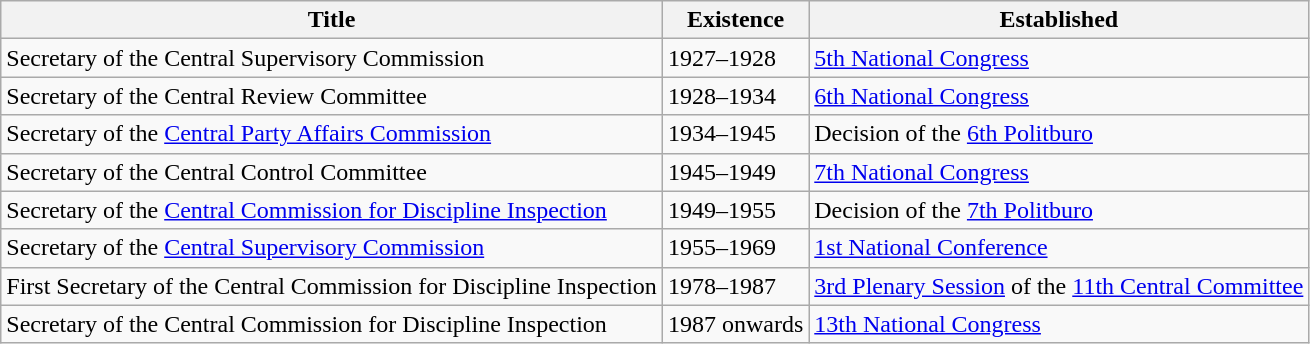<table class="wikitable sortable">
<tr>
<th scope=col>Title</th>
<th scope=col>Existence</th>
<th scope=col>Established</th>
</tr>
<tr>
<td>Secretary of the Central Supervisory Commission</td>
<td>1927–1928</td>
<td><a href='#'>5th National Congress</a></td>
</tr>
<tr>
<td>Secretary of the Central Review Committee</td>
<td>1928–1934</td>
<td><a href='#'>6th National Congress</a></td>
</tr>
<tr>
<td>Secretary of the <a href='#'>Central Party Affairs Commission</a></td>
<td>1934–1945</td>
<td>Decision of the <a href='#'>6th Politburo</a></td>
</tr>
<tr>
<td>Secretary of the Central Control Committee</td>
<td>1945–1949</td>
<td><a href='#'>7th National Congress</a></td>
</tr>
<tr>
<td>Secretary of the <a href='#'>Central Commission for Discipline Inspection</a></td>
<td>1949–1955</td>
<td>Decision of the <a href='#'>7th Politburo</a></td>
</tr>
<tr>
<td>Secretary of the <a href='#'>Central Supervisory Commission</a></td>
<td>1955–1969</td>
<td><a href='#'>1st National Conference</a></td>
</tr>
<tr>
<td>First Secretary of the Central Commission for Discipline Inspection</td>
<td>1978–1987</td>
<td><a href='#'>3rd Plenary Session</a> of the <a href='#'>11th Central Committee</a></td>
</tr>
<tr>
<td>Secretary of the Central Commission for Discipline Inspection</td>
<td>1987 onwards</td>
<td><a href='#'>13th National Congress</a></td>
</tr>
</table>
